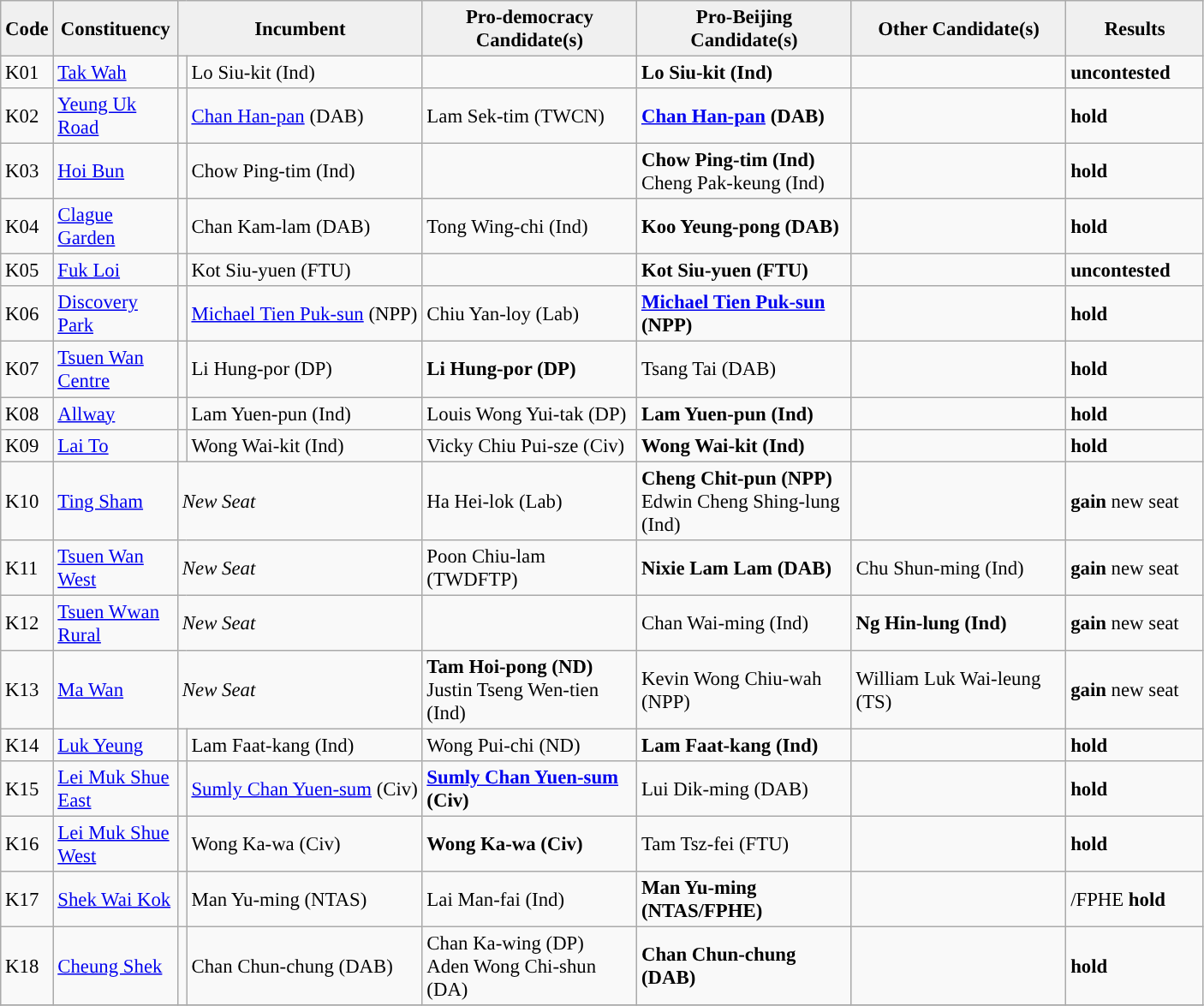<table class="wikitable sortable" style="font-size: 95%;">
<tr>
<th align="center" style="background:#f0f0f0;" width="20px"><strong>Code</strong></th>
<th align="center" style="background:#f0f0f0;" width="90px"><strong>Constituency</strong></th>
<th align="center" style="background:#f0f0f0;" width="120px" colspan="2"><strong>Incumbent</strong></th>
<th align="center" style="background:#f0f0f0;" width="160px"><strong>Pro-democracy Candidate(s)</strong></th>
<th align="center" style="background:#f0f0f0;" width="160px"><strong>Pro-Beijing Candidate(s)</strong></th>
<th align="center" style="background:#f0f0f0;" width="160px"><strong>Other Candidate(s)</strong></th>
<th align="center" style="background:#f0f0f0;" width="100px" colspan="2"><strong>Results</strong></th>
</tr>
<tr>
<td>K01</td>
<td><a href='#'>Tak Wah</a></td>
<td></td>
<td>Lo Siu-kit (Ind)</td>
<td></td>
<td><strong>Lo Siu-kit (Ind)</strong></td>
<td></td>
<td> <strong>uncontested</strong></td>
</tr>
<tr>
<td>K02</td>
<td><a href='#'>Yeung Uk Road</a></td>
<td></td>
<td><a href='#'>Chan Han-pan</a> (DAB)</td>
<td>Lam Sek-tim (TWCN)</td>
<td><strong><a href='#'>Chan Han-pan</a> (DAB)</strong></td>
<td></td>
<td> <strong>hold</strong></td>
</tr>
<tr>
<td>K03</td>
<td><a href='#'>Hoi Bun</a></td>
<td></td>
<td>Chow Ping-tim (Ind)</td>
<td></td>
<td><strong>Chow Ping-tim (Ind)</strong><br>Cheng Pak-keung (Ind)</td>
<td></td>
<td> <strong>hold</strong></td>
</tr>
<tr>
<td>K04</td>
<td><a href='#'>Clague Garden</a></td>
<td></td>
<td>Chan Kam-lam (DAB)</td>
<td>Tong Wing-chi (Ind)</td>
<td><strong>Koo Yeung-pong (DAB)</strong></td>
<td></td>
<td> <strong>hold</strong></td>
</tr>
<tr>
<td>K05</td>
<td><a href='#'>Fuk Loi</a></td>
<td></td>
<td>Kot Siu-yuen (FTU)</td>
<td></td>
<td><strong>Kot Siu-yuen (FTU)</strong></td>
<td></td>
<td> <strong>uncontested</strong></td>
</tr>
<tr>
<td>K06</td>
<td><a href='#'>Discovery Park</a></td>
<td></td>
<td><a href='#'>Michael Tien Puk-sun</a> (NPP)</td>
<td>Chiu Yan-loy (Lab)</td>
<td><strong><a href='#'>Michael Tien Puk-sun</a> (NPP)</strong></td>
<td></td>
<td> <strong>hold</strong></td>
</tr>
<tr>
<td>K07</td>
<td><a href='#'>Tsuen Wan Centre</a></td>
<td></td>
<td>Li Hung-por (DP)</td>
<td><strong>Li Hung-por (DP)</strong></td>
<td>Tsang Tai (DAB)</td>
<td></td>
<td> <strong>hold</strong></td>
</tr>
<tr>
<td>K08</td>
<td><a href='#'>Allway</a></td>
<td></td>
<td>Lam Yuen-pun (Ind)</td>
<td>Louis Wong Yui-tak (DP)</td>
<td><strong>Lam Yuen-pun (Ind)</strong></td>
<td></td>
<td> <strong>hold</strong></td>
</tr>
<tr>
<td>K09</td>
<td><a href='#'>Lai To</a></td>
<td></td>
<td>Wong Wai-kit (Ind)</td>
<td>Vicky Chiu Pui-sze (Civ)</td>
<td><strong>Wong Wai-kit (Ind)</strong></td>
<td></td>
<td> <strong>hold</strong></td>
</tr>
<tr>
<td>K10</td>
<td><a href='#'>Ting Sham</a></td>
<td colspan=2><em>New Seat</em></td>
<td>Ha Hei-lok (Lab)</td>
<td><strong>Cheng Chit-pun (NPP)</strong><br>Edwin Cheng Shing-lung (Ind)</td>
<td></td>
<td> <strong>gain</strong> new seat</td>
</tr>
<tr>
<td>K11</td>
<td><a href='#'>Tsuen Wan West</a></td>
<td colspan=2><em>New Seat</em></td>
<td>Poon Chiu-lam (TWDFTP)</td>
<td><strong>Nixie Lam Lam (DAB)</strong></td>
<td>Chu Shun-ming (Ind)</td>
<td> <strong>gain</strong> new seat</td>
</tr>
<tr>
<td>K12</td>
<td><a href='#'>Tsuen Wwan Rural</a></td>
<td colspan=2><em>New Seat</em></td>
<td></td>
<td>Chan Wai-ming (Ind)</td>
<td><strong>Ng Hin-lung (Ind)</strong></td>
<td> <strong>gain</strong> new seat</td>
</tr>
<tr>
<td>K13</td>
<td><a href='#'>Ma Wan</a></td>
<td colspan=2><em>New Seat</em></td>
<td><strong>Tam Hoi-pong (ND)</strong><br>Justin Tseng Wen-tien (Ind)</td>
<td>Kevin Wong Chiu-wah (NPP)</td>
<td>William Luk Wai-leung (TS)</td>
<td> <strong>gain</strong> new seat</td>
</tr>
<tr>
<td>K14</td>
<td><a href='#'>Luk Yeung</a></td>
<td></td>
<td>Lam Faat-kang (Ind)</td>
<td>Wong Pui-chi (ND)</td>
<td><strong>Lam Faat-kang (Ind)</strong></td>
<td></td>
<td> <strong>hold</strong></td>
</tr>
<tr>
<td>K15</td>
<td><a href='#'>Lei Muk Shue East</a></td>
<td></td>
<td><a href='#'>Sumly Chan Yuen-sum</a> (Civ)</td>
<td><strong><a href='#'>Sumly Chan Yuen-sum</a> (Civ)</strong></td>
<td>Lui Dik-ming (DAB)</td>
<td></td>
<td> <strong>hold</strong></td>
</tr>
<tr>
<td>K16</td>
<td><a href='#'>Lei Muk Shue West</a></td>
<td></td>
<td>Wong Ka-wa (Civ)</td>
<td><strong>Wong Ka-wa (Civ)</strong></td>
<td>Tam Tsz-fei (FTU)</td>
<td></td>
<td> <strong>hold</strong></td>
</tr>
<tr>
<td>K17</td>
<td><a href='#'>Shek Wai Kok</a></td>
<td></td>
<td>Man Yu-ming (NTAS)</td>
<td>Lai Man-fai (Ind)</td>
<td><strong>Man Yu-ming (NTAS/FPHE)</strong></td>
<td></td>
<td>/FPHE <strong>hold</strong></td>
</tr>
<tr>
<td>K18</td>
<td><a href='#'>Cheung Shek</a></td>
<td></td>
<td>Chan Chun-chung (DAB)</td>
<td>Chan Ka-wing (DP)<br>Aden Wong Chi-shun (DA)</td>
<td><strong>Chan Chun-chung (DAB)</strong></td>
<td></td>
<td> <strong>hold</strong></td>
</tr>
<tr>
</tr>
</table>
